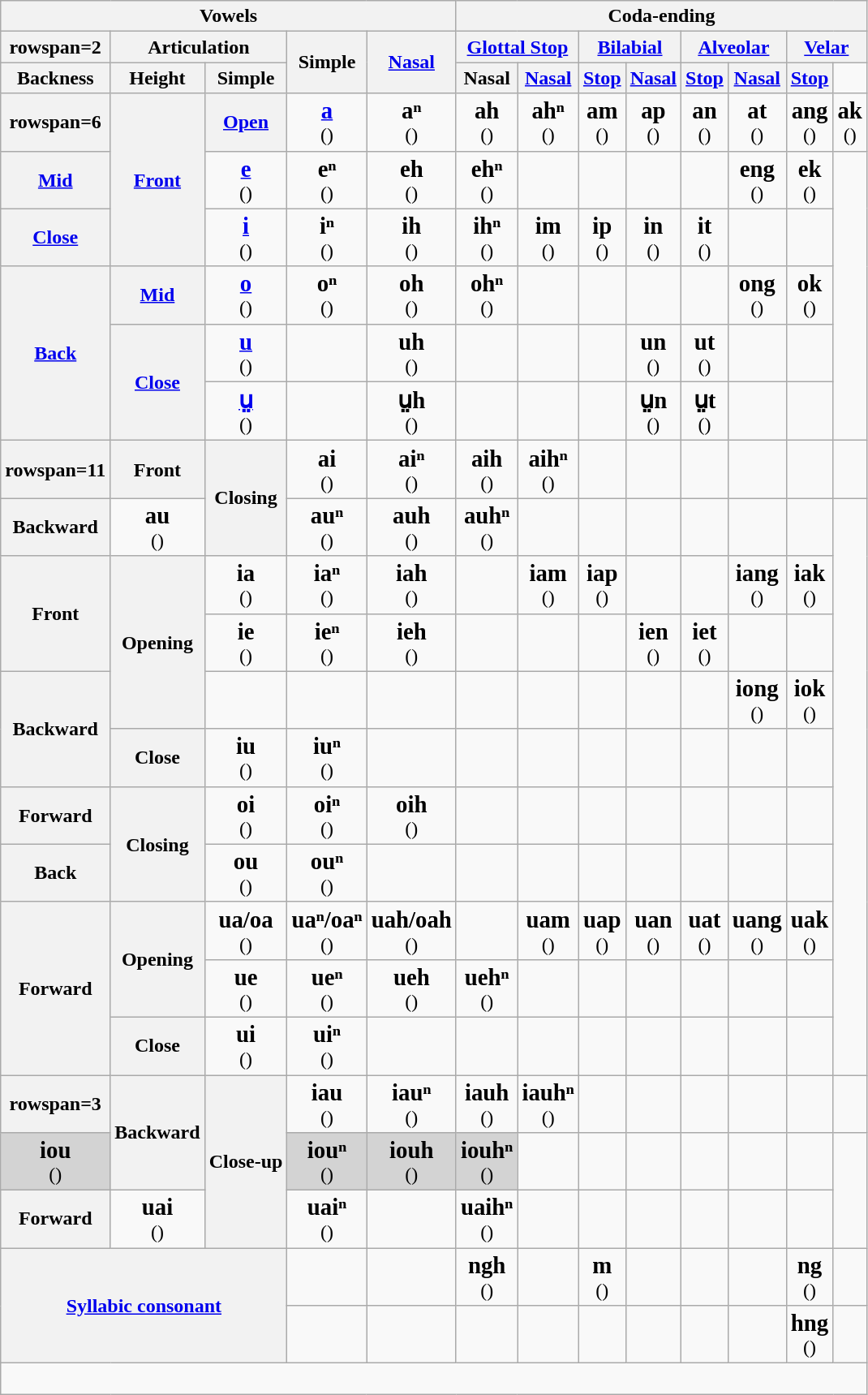<table class="wikitable" style="text-align:center;">
<tr>
<th colspan=5>Vowels</th>
<th colspan=8>Coda-ending</th>
</tr>
<tr>
<th>rowspan=2 </th>
<th colspan=2>Articulation</th>
<th rowspan=2>Simple</th>
<th rowspan=2><a href='#'>Nasal</a></th>
<th colspan=2><a href='#'>Glottal Stop</a></th>
<th colspan=2><a href='#'>Bilabial</a></th>
<th colspan=2><a href='#'>Alveolar</a></th>
<th colspan=2><a href='#'>Velar</a></th>
</tr>
<tr>
<th>Backness</th>
<th>Height</th>
<th>Simple</th>
<th>Nasal</th>
<th><a href='#'>Nasal</a></th>
<th><a href='#'>Stop</a></th>
<th><a href='#'>Nasal</a></th>
<th><a href='#'>Stop</a></th>
<th><a href='#'>Nasal</a></th>
<th><a href='#'>Stop</a></th>
</tr>
<tr>
<th>rowspan=6 </th>
<th rowspan=3><a href='#'>Front</a></th>
<th><a href='#'>Open</a></th>
<td><a href='#'><strong><big>a</big></strong> </a><br> ()</td>
<td><strong><big>aⁿ</big></strong> <br> ()</td>
<td><strong><big>ah</big></strong> <br> ()</td>
<td><strong><big>ahⁿ</big></strong> <br> ()</td>
<td><strong><big>am</big></strong> <br> ()</td>
<td><strong><big>ap</big></strong> <br> ()</td>
<td><strong><big>an</big></strong> <br> ()</td>
<td><strong><big>at</big></strong> <br> ()</td>
<td><strong><big>ang</big></strong> <br> ()</td>
<td><strong><big>ak</big></strong> <br> ()</td>
</tr>
<tr>
<th><a href='#'>Mid</a></th>
<td><a href='#'><strong><big>e</big></strong> </a><br> ()</td>
<td><strong><big>eⁿ</big></strong> <br> ()</td>
<td><strong><big>eh</big></strong> <br> ()</td>
<td><strong><big>ehⁿ</big></strong> <br> ()</td>
<td></td>
<td></td>
<td></td>
<td></td>
<td><strong><big>eng</big></strong> <br> ()</td>
<td><strong><big>ek</big></strong> <br> ()</td>
</tr>
<tr>
<th><a href='#'>Close</a></th>
<td><a href='#'><strong><big>i</big></strong> </a><br> ()</td>
<td><strong><big>iⁿ</big></strong> <br> ()</td>
<td><strong><big>ih</big></strong> <br> ()</td>
<td><strong><big>ihⁿ</big></strong> <br> ()</td>
<td><strong><big>im</big></strong> <br> ()</td>
<td><strong><big>ip</big></strong> <br> ()</td>
<td><strong><big>in</big></strong> <br> ()</td>
<td><strong><big>it</big></strong> <br> ()</td>
<td></td>
<td></td>
</tr>
<tr>
<th rowspan=3><a href='#'>Back</a></th>
<th><a href='#'>Mid</a></th>
<td><a href='#'><strong><big>o</big></strong> </a><br> ()</td>
<td><strong><big>oⁿ</big></strong> <br> ()</td>
<td><strong><big>oh</big></strong> <br> ()</td>
<td><strong><big>ohⁿ</big></strong> <br> ()</td>
<td></td>
<td></td>
<td></td>
<td></td>
<td><strong><big>ong</big></strong> <br> ()</td>
<td><strong><big>ok</big></strong> <br> ()</td>
</tr>
<tr>
<th rowspan=2><a href='#'>Close</a></th>
<td><a href='#'><strong><big>u</big></strong> </a><br> ()</td>
<td></td>
<td><strong><big>uh</big></strong> <br> ()</td>
<td></td>
<td></td>
<td></td>
<td><strong><big>un</big></strong> <br> ()</td>
<td><strong><big>ut</big></strong> <br> ()</td>
<td></td>
<td></td>
</tr>
<tr>
<td><a href='#'><strong><big>ṳ</big></strong> </a><br> ()</td>
<td></td>
<td><strong><big>ṳh</big></strong> <br> ()</td>
<td></td>
<td></td>
<td></td>
<td><strong><big>ṳn</big></strong> <br> ()</td>
<td><strong><big>ṳt</big></strong> <br> ()</td>
<td></td>
<td></td>
</tr>
<tr>
<th>rowspan=11 </th>
<th rowspan=1>Front</th>
<th rowspan=2>Closing</th>
<td><strong><big>ai</big></strong> <br> ()</td>
<td><strong><big>aiⁿ</big></strong> <br> ()</td>
<td><strong><big>aih</big></strong> <br> ()</td>
<td><strong><big>aihⁿ</big></strong> <br> ()</td>
<td></td>
<td></td>
<td></td>
<td></td>
<td></td>
<td></td>
</tr>
<tr>
<th rowspan=1>Backward</th>
<td><strong><big>au</big></strong> <br> ()</td>
<td><strong><big>auⁿ</big></strong> <br> ()</td>
<td><strong><big>auh</big></strong> <br> ()</td>
<td><strong><big>auhⁿ</big></strong> <br> ()</td>
<td></td>
<td></td>
<td></td>
<td></td>
<td></td>
<td></td>
</tr>
<tr>
<th rowspan=2>Front</th>
<th rowspan=3>Opening</th>
<td><strong><big>ia</big></strong> <br> ()</td>
<td><strong><big>iaⁿ</big></strong> <br> ()</td>
<td><strong><big>iah</big></strong> <br> ()</td>
<td></td>
<td><strong><big>iam</big></strong> <br> ()</td>
<td><strong><big>iap</big></strong> <br> ()</td>
<td></td>
<td></td>
<td><strong><big>iang</big></strong> <br> ()</td>
<td><strong><big>iak</big></strong> <br> ()</td>
</tr>
<tr>
<td><strong><big>ie</big></strong> <br> ()</td>
<td><strong><big>ieⁿ</big></strong> <br> ()</td>
<td><strong><big>ieh</big></strong> <br> ()</td>
<td></td>
<td></td>
<td></td>
<td><strong><big>ien</big></strong> <br> ()</td>
<td><strong><big>iet</big></strong> <br> ()</td>
<td></td>
<td></td>
</tr>
<tr>
<th rowspan=2>Backward</th>
<td></td>
<td></td>
<td></td>
<td></td>
<td></td>
<td></td>
<td></td>
<td></td>
<td><strong><big>iong</big></strong> <br> ()</td>
<td><strong><big>iok</big></strong> <br> ()</td>
</tr>
<tr>
<th rowspan=1>Close</th>
<td><strong><big>iu</big></strong> <br> ()</td>
<td><strong><big>iuⁿ</big></strong> <br> ()</td>
<td></td>
<td></td>
<td></td>
<td></td>
<td></td>
<td></td>
<td></td>
<td></td>
</tr>
<tr>
<th rowspan=1>Forward</th>
<th rowspan=2>Closing</th>
<td><strong><big>oi</big></strong> <br> ()</td>
<td><strong><big>oiⁿ</big></strong> <br> ()</td>
<td><strong><big>oih</big></strong> <br> ()</td>
<td></td>
<td></td>
<td></td>
<td></td>
<td></td>
<td></td>
<td></td>
</tr>
<tr>
<th rowspan=1>Back</th>
<td><strong><big>ou</big></strong> <br> ()</td>
<td><strong><big>ouⁿ</big></strong> <br> ()</td>
<td></td>
<td></td>
<td></td>
<td></td>
<td></td>
<td></td>
<td></td>
<td></td>
</tr>
<tr>
<th rowspan=3>Forward</th>
<th rowspan=2>Opening</th>
<td><strong><big>ua/oa</big></strong> <br> ()</td>
<td><strong><big>uaⁿ/oaⁿ</big></strong> <br> ()</td>
<td><strong><big>uah/oah</big></strong> <br> ()</td>
<td></td>
<td><strong><big>uam</big></strong> <br> ()</td>
<td><strong><big>uap</big></strong> <br> ()</td>
<td><strong><big>uan</big></strong> <br> ()</td>
<td><strong><big>uat</big></strong> <br> ()</td>
<td><strong><big>uang</big></strong> <br> ()</td>
<td><strong><big>uak</big></strong> <br> ()</td>
</tr>
<tr>
<td><strong><big>ue</big></strong> <br> ()</td>
<td><strong><big>ueⁿ</big></strong> <br> ()</td>
<td><strong><big>ueh</big></strong> <br> ()</td>
<td><strong><big>uehⁿ</big></strong> <br> ()</td>
<td></td>
<td></td>
<td></td>
<td></td>
<td></td>
<td></td>
</tr>
<tr>
<th rowspan=1>Close</th>
<td><strong><big>ui</big></strong> <br> ()</td>
<td><strong><big>uiⁿ</big></strong> <br> ()</td>
<td></td>
<td></td>
<td></td>
<td></td>
<td></td>
<td></td>
<td></td>
<td></td>
</tr>
<tr>
<th>rowspan=3 </th>
<th rowspan=2>Backward</th>
<th rowspan=3>Close-up</th>
<td><strong><big>iau</big></strong> <br> ()</td>
<td><strong><big>iauⁿ</big></strong> <br> ()</td>
<td><strong><big>iauh</big></strong> <br> ()</td>
<td><strong><big>iauhⁿ</big></strong> <br> ()</td>
<td></td>
<td></td>
<td></td>
<td></td>
<td></td>
<td></td>
</tr>
<tr>
<td bgcolor=LightGray><strong><big>iou</big></strong> <br> ()</td>
<td bgcolor=LightGray><strong><big>iouⁿ</big></strong> <br> ()</td>
<td bgcolor=LightGray><strong><big>iouh</big></strong> <br> ()</td>
<td bgcolor=LightGray><strong><big>iouhⁿ</big></strong><br> ()</td>
<td></td>
<td></td>
<td></td>
<td></td>
<td></td>
<td></td>
</tr>
<tr>
<th rowspan=1>Forward</th>
<td><strong><big>uai</big></strong> <br> ()</td>
<td><strong><big>uaiⁿ</big></strong> <br> ()</td>
<td></td>
<td><strong><big>uaihⁿ</big></strong> <br> ()</td>
<td></td>
<td></td>
<td></td>
<td></td>
<td></td>
<td></td>
</tr>
<tr>
<th colspan=3 rowspan=2><a href='#'>Syllabic consonant</a></th>
<td></td>
<td></td>
<td><strong><big>ngh</big></strong> <br> ()</td>
<td></td>
<td><strong><big>m</big></strong> <br> ()</td>
<td></td>
<td></td>
<td></td>
<td><strong><big>ng</big></strong> <br> ()</td>
<td></td>
</tr>
<tr>
<td></td>
<td></td>
<td></td>
<td></td>
<td></td>
<td></td>
<td></td>
<td></td>
<td><strong><big>hng</big></strong> <br> ()</td>
<td></td>
</tr>
<tr>
<td colspan=13 align=left><br>
</td>
</tr>
</table>
